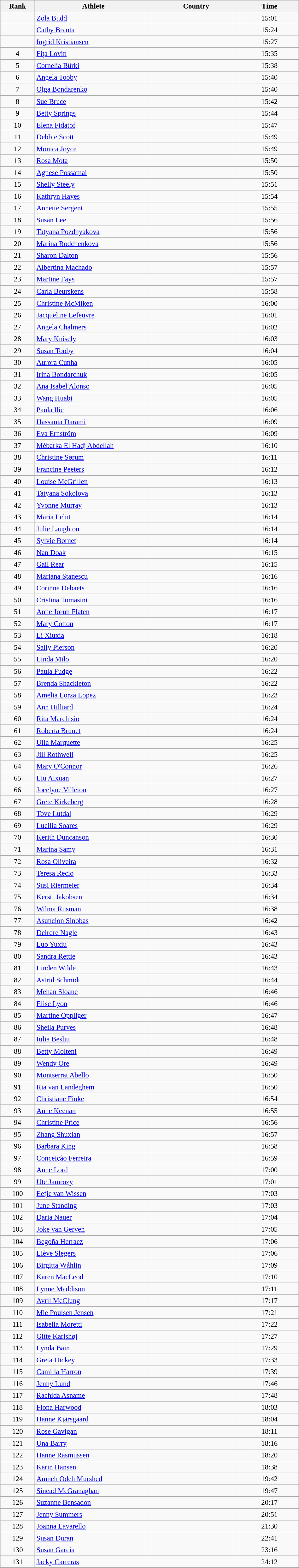<table class="wikitable sortable" style=" text-align:center; font-size:95%;" width="50%">
<tr>
<th width=5%>Rank</th>
<th width=20%>Athlete</th>
<th width=15%>Country</th>
<th width=10%>Time</th>
</tr>
<tr>
<td align=center></td>
<td align=left><a href='#'>Zola Budd</a></td>
<td align=left></td>
<td>15:01</td>
</tr>
<tr>
<td align=center></td>
<td align=left><a href='#'>Cathy Branta</a></td>
<td align=left></td>
<td>15:24</td>
</tr>
<tr>
<td align=center></td>
<td align=left><a href='#'>Ingrid Kristiansen</a></td>
<td align=left></td>
<td>15:27</td>
</tr>
<tr>
<td align=center>4</td>
<td align=left><a href='#'>Fiţa Lovin</a></td>
<td align=left></td>
<td>15:35</td>
</tr>
<tr>
<td align=center>5</td>
<td align=left><a href='#'>Cornelia Bürki</a></td>
<td align=left></td>
<td>15:38</td>
</tr>
<tr>
<td align=center>6</td>
<td align=left><a href='#'>Angela Tooby</a></td>
<td align=left></td>
<td>15:40</td>
</tr>
<tr>
<td align=center>7</td>
<td align=left><a href='#'>Olga Bondarenko</a></td>
<td align=left></td>
<td>15:40</td>
</tr>
<tr>
<td align=center>8</td>
<td align=left><a href='#'>Sue Bruce</a></td>
<td align=left></td>
<td>15:42</td>
</tr>
<tr>
<td align=center>9</td>
<td align=left><a href='#'>Betty Springs</a></td>
<td align=left></td>
<td>15:44</td>
</tr>
<tr>
<td align=center>10</td>
<td align=left><a href='#'>Elena Fidatof</a></td>
<td align=left></td>
<td>15:47</td>
</tr>
<tr>
<td align=center>11</td>
<td align=left><a href='#'>Debbie Scott</a></td>
<td align=left></td>
<td>15:49</td>
</tr>
<tr>
<td align=center>12</td>
<td align=left><a href='#'>Monica Joyce</a></td>
<td align=left></td>
<td>15:49</td>
</tr>
<tr>
<td align=center>13</td>
<td align=left><a href='#'>Rosa Mota</a></td>
<td align=left></td>
<td>15:50</td>
</tr>
<tr>
<td align=center>14</td>
<td align=left><a href='#'>Agnese Possamai</a></td>
<td align=left></td>
<td>15:50</td>
</tr>
<tr>
<td align=center>15</td>
<td align=left><a href='#'>Shelly Steely</a></td>
<td align=left></td>
<td>15:51</td>
</tr>
<tr>
<td align=center>16</td>
<td align=left><a href='#'>Kathryn Hayes</a></td>
<td align=left></td>
<td>15:54</td>
</tr>
<tr>
<td align=center>17</td>
<td align=left><a href='#'>Annette Sergent</a></td>
<td align=left></td>
<td>15:55</td>
</tr>
<tr>
<td align=center>18</td>
<td align=left><a href='#'>Susan Lee</a></td>
<td align=left></td>
<td>15:56</td>
</tr>
<tr>
<td align=center>19</td>
<td align=left><a href='#'>Tatyana Pozdnyakova</a></td>
<td align=left></td>
<td>15:56</td>
</tr>
<tr>
<td align=center>20</td>
<td align=left><a href='#'>Marina Rodchenkova</a></td>
<td align=left></td>
<td>15:56</td>
</tr>
<tr>
<td align=center>21</td>
<td align=left><a href='#'>Sharon Dalton</a></td>
<td align=left></td>
<td>15:56</td>
</tr>
<tr>
<td align=center>22</td>
<td align=left><a href='#'>Albertina Machado</a></td>
<td align=left></td>
<td>15:57</td>
</tr>
<tr>
<td align=center>23</td>
<td align=left><a href='#'>Martine Fays</a></td>
<td align=left></td>
<td>15:57</td>
</tr>
<tr>
<td align=center>24</td>
<td align=left><a href='#'>Carla Beurskens</a></td>
<td align=left></td>
<td>15:58</td>
</tr>
<tr>
<td align=center>25</td>
<td align=left><a href='#'>Christine McMiken</a></td>
<td align=left></td>
<td>16:00</td>
</tr>
<tr>
<td align=center>26</td>
<td align=left><a href='#'>Jacqueline Lefeuvre</a></td>
<td align=left></td>
<td>16:01</td>
</tr>
<tr>
<td align=center>27</td>
<td align=left><a href='#'>Angela Chalmers</a></td>
<td align=left></td>
<td>16:02</td>
</tr>
<tr>
<td align=center>28</td>
<td align=left><a href='#'>Mary Knisely</a></td>
<td align=left></td>
<td>16:03</td>
</tr>
<tr>
<td align=center>29</td>
<td align=left><a href='#'>Susan Tooby</a></td>
<td align=left></td>
<td>16:04</td>
</tr>
<tr>
<td align=center>30</td>
<td align=left><a href='#'>Aurora Cunha</a></td>
<td align=left></td>
<td>16:05</td>
</tr>
<tr>
<td align=center>31</td>
<td align=left><a href='#'>Irina Bondarchuk</a></td>
<td align=left></td>
<td>16:05</td>
</tr>
<tr>
<td align=center>32</td>
<td align=left><a href='#'>Ana Isabel Alonso</a></td>
<td align=left></td>
<td>16:05</td>
</tr>
<tr>
<td align=center>33</td>
<td align=left><a href='#'>Wang Huabi</a></td>
<td align=left></td>
<td>16:05</td>
</tr>
<tr>
<td align=center>34</td>
<td align=left><a href='#'>Paula Ilie</a></td>
<td align=left></td>
<td>16:06</td>
</tr>
<tr>
<td align=center>35</td>
<td align=left><a href='#'>Hassania Darami</a></td>
<td align=left></td>
<td>16:09</td>
</tr>
<tr>
<td align=center>36</td>
<td align=left><a href='#'>Eva Ernström</a></td>
<td align=left></td>
<td>16:09</td>
</tr>
<tr>
<td align=center>37</td>
<td align=left><a href='#'>Mébarka El Hadj Abdellah</a></td>
<td align=left></td>
<td>16:10</td>
</tr>
<tr>
<td align=center>38</td>
<td align=left><a href='#'>Christine Sørum</a></td>
<td align=left></td>
<td>16:11</td>
</tr>
<tr>
<td align=center>39</td>
<td align=left><a href='#'>Francine Peeters</a></td>
<td align=left></td>
<td>16:12</td>
</tr>
<tr>
<td align=center>40</td>
<td align=left><a href='#'>Louise McGrillen</a></td>
<td align=left></td>
<td>16:13</td>
</tr>
<tr>
<td align=center>41</td>
<td align=left><a href='#'>Tatyana Sokolova</a></td>
<td align=left></td>
<td>16:13</td>
</tr>
<tr>
<td align=center>42</td>
<td align=left><a href='#'>Yvonne Murray</a></td>
<td align=left></td>
<td>16:13</td>
</tr>
<tr>
<td align=center>43</td>
<td align=left><a href='#'>Maria Lelut</a></td>
<td align=left></td>
<td>16:14</td>
</tr>
<tr>
<td align=center>44</td>
<td align=left><a href='#'>Julie Laughton</a></td>
<td align=left></td>
<td>16:14</td>
</tr>
<tr>
<td align=center>45</td>
<td align=left><a href='#'>Sylvie Bornet</a></td>
<td align=left></td>
<td>16:14</td>
</tr>
<tr>
<td align=center>46</td>
<td align=left><a href='#'>Nan Doak</a></td>
<td align=left></td>
<td>16:15</td>
</tr>
<tr>
<td align=center>47</td>
<td align=left><a href='#'>Gail Rear</a></td>
<td align=left></td>
<td>16:15</td>
</tr>
<tr>
<td align=center>48</td>
<td align=left><a href='#'>Mariana Stanescu</a></td>
<td align=left></td>
<td>16:16</td>
</tr>
<tr>
<td align=center>49</td>
<td align=left><a href='#'>Corinne Debaets</a></td>
<td align=left></td>
<td>16:16</td>
</tr>
<tr>
<td align=center>50</td>
<td align=left><a href='#'>Cristina Tomasini</a></td>
<td align=left></td>
<td>16:16</td>
</tr>
<tr>
<td align=center>51</td>
<td align=left><a href='#'>Anne Jorun Flaten</a></td>
<td align=left></td>
<td>16:17</td>
</tr>
<tr>
<td align=center>52</td>
<td align=left><a href='#'>Mary Cotton</a></td>
<td align=left></td>
<td>16:17</td>
</tr>
<tr>
<td align=center>53</td>
<td align=left><a href='#'>Li Xiuxia</a></td>
<td align=left></td>
<td>16:18</td>
</tr>
<tr>
<td align=center>54</td>
<td align=left><a href='#'>Sally Pierson</a></td>
<td align=left></td>
<td>16:20</td>
</tr>
<tr>
<td align=center>55</td>
<td align=left><a href='#'>Linda Milo</a></td>
<td align=left></td>
<td>16:20</td>
</tr>
<tr>
<td align=center>56</td>
<td align=left><a href='#'>Paula Fudge</a></td>
<td align=left></td>
<td>16:22</td>
</tr>
<tr>
<td align=center>57</td>
<td align=left><a href='#'>Brenda Shackleton</a></td>
<td align=left></td>
<td>16:22</td>
</tr>
<tr>
<td align=center>58</td>
<td align=left><a href='#'>Amelia Lorza Lopez</a></td>
<td align=left></td>
<td>16:23</td>
</tr>
<tr>
<td align=center>59</td>
<td align=left><a href='#'>Ann Hilliard</a></td>
<td align=left></td>
<td>16:24</td>
</tr>
<tr>
<td align=center>60</td>
<td align=left><a href='#'>Rita Marchisio</a></td>
<td align=left></td>
<td>16:24</td>
</tr>
<tr>
<td align=center>61</td>
<td align=left><a href='#'>Roberta Brunet</a></td>
<td align=left></td>
<td>16:24</td>
</tr>
<tr>
<td align=center>62</td>
<td align=left><a href='#'>Ulla Marquette</a></td>
<td align=left></td>
<td>16:25</td>
</tr>
<tr>
<td align=center>63</td>
<td align=left><a href='#'>Jill Rothwell</a></td>
<td align=left></td>
<td>16:25</td>
</tr>
<tr>
<td align=center>64</td>
<td align=left><a href='#'>Mary O'Connor</a></td>
<td align=left></td>
<td>16:26</td>
</tr>
<tr>
<td align=center>65</td>
<td align=left><a href='#'>Liu Aixuan</a></td>
<td align=left></td>
<td>16:27</td>
</tr>
<tr>
<td align=center>66</td>
<td align=left><a href='#'>Jocelyne Villeton</a></td>
<td align=left></td>
<td>16:27</td>
</tr>
<tr>
<td align=center>67</td>
<td align=left><a href='#'>Grete Kirkeberg</a></td>
<td align=left></td>
<td>16:28</td>
</tr>
<tr>
<td align=center>68</td>
<td align=left><a href='#'>Tove Lutdal</a></td>
<td align=left></td>
<td>16:29</td>
</tr>
<tr>
<td align=center>69</td>
<td align=left><a href='#'>Lucilia Soares</a></td>
<td align=left></td>
<td>16:29</td>
</tr>
<tr>
<td align=center>70</td>
<td align=left><a href='#'>Kerith Duncanson</a></td>
<td align=left></td>
<td>16:30</td>
</tr>
<tr>
<td align=center>71</td>
<td align=left><a href='#'>Marina Samy</a></td>
<td align=left></td>
<td>16:31</td>
</tr>
<tr>
<td align=center>72</td>
<td align=left><a href='#'>Rosa Oliveira</a></td>
<td align=left></td>
<td>16:32</td>
</tr>
<tr>
<td align=center>73</td>
<td align=left><a href='#'>Teresa Recio</a></td>
<td align=left></td>
<td>16:33</td>
</tr>
<tr>
<td align=center>74</td>
<td align=left><a href='#'>Susi Riermeier</a></td>
<td align=left></td>
<td>16:34</td>
</tr>
<tr>
<td align=center>75</td>
<td align=left><a href='#'>Kersti Jakobsen</a></td>
<td align=left></td>
<td>16:34</td>
</tr>
<tr>
<td align=center>76</td>
<td align=left><a href='#'>Wilma Rusman</a></td>
<td align=left></td>
<td>16:38</td>
</tr>
<tr>
<td align=center>77</td>
<td align=left><a href='#'>Asuncion Sinobas</a></td>
<td align=left></td>
<td>16:42</td>
</tr>
<tr>
<td align=center>78</td>
<td align=left><a href='#'>Deirdre Nagle</a></td>
<td align=left></td>
<td>16:43</td>
</tr>
<tr>
<td align=center>79</td>
<td align=left><a href='#'>Luo Yuxiu</a></td>
<td align=left></td>
<td>16:43</td>
</tr>
<tr>
<td align=center>80</td>
<td align=left><a href='#'>Sandra Rettie</a></td>
<td align=left></td>
<td>16:43</td>
</tr>
<tr>
<td align=center>81</td>
<td align=left><a href='#'>Linden Wilde</a></td>
<td align=left></td>
<td>16:43</td>
</tr>
<tr>
<td align=center>82</td>
<td align=left><a href='#'>Astrid Schmidt</a></td>
<td align=left></td>
<td>16:44</td>
</tr>
<tr>
<td align=center>83</td>
<td align=left><a href='#'>Mehan Sloane</a></td>
<td align=left></td>
<td>16:46</td>
</tr>
<tr>
<td align=center>84</td>
<td align=left><a href='#'>Elise Lyon</a></td>
<td align=left></td>
<td>16:46</td>
</tr>
<tr>
<td align=center>85</td>
<td align=left><a href='#'>Martine Oppliger</a></td>
<td align=left></td>
<td>16:47</td>
</tr>
<tr>
<td align=center>86</td>
<td align=left><a href='#'>Sheila Purves</a></td>
<td align=left></td>
<td>16:48</td>
</tr>
<tr>
<td align=center>87</td>
<td align=left><a href='#'>Iulia Besliu</a></td>
<td align=left></td>
<td>16:48</td>
</tr>
<tr>
<td align=center>88</td>
<td align=left><a href='#'>Betty Molteni</a></td>
<td align=left></td>
<td>16:49</td>
</tr>
<tr>
<td align=center>89</td>
<td align=left><a href='#'>Wendy Ore</a></td>
<td align=left></td>
<td>16:49</td>
</tr>
<tr>
<td align=center>90</td>
<td align=left><a href='#'>Montserrat Abello</a></td>
<td align=left></td>
<td>16:50</td>
</tr>
<tr>
<td align=center>91</td>
<td align=left><a href='#'>Ria van Landeghem</a></td>
<td align=left></td>
<td>16:50</td>
</tr>
<tr>
<td align=center>92</td>
<td align=left><a href='#'>Christiane Finke</a></td>
<td align=left></td>
<td>16:54</td>
</tr>
<tr>
<td align=center>93</td>
<td align=left><a href='#'>Anne Keenan</a></td>
<td align=left></td>
<td>16:55</td>
</tr>
<tr>
<td align=center>94</td>
<td align=left><a href='#'>Christine Price</a></td>
<td align=left></td>
<td>16:56</td>
</tr>
<tr>
<td align=center>95</td>
<td align=left><a href='#'>Zhang Shuxian</a></td>
<td align=left></td>
<td>16:57</td>
</tr>
<tr>
<td align=center>96</td>
<td align=left><a href='#'>Barbara King</a></td>
<td align=left></td>
<td>16:58</td>
</tr>
<tr>
<td align=center>97</td>
<td align=left><a href='#'>Conceição Ferreira</a></td>
<td align=left></td>
<td>16:59</td>
</tr>
<tr>
<td align=center>98</td>
<td align=left><a href='#'>Anne Lord</a></td>
<td align=left></td>
<td>17:00</td>
</tr>
<tr>
<td align=center>99</td>
<td align=left><a href='#'>Ute Jamrozy</a></td>
<td align=left></td>
<td>17:01</td>
</tr>
<tr>
<td align=center>100</td>
<td align=left><a href='#'>Eefje van Wissen</a></td>
<td align=left></td>
<td>17:03</td>
</tr>
<tr>
<td align=center>101</td>
<td align=left><a href='#'>June Standing</a></td>
<td align=left></td>
<td>17:03</td>
</tr>
<tr>
<td align=center>102</td>
<td align=left><a href='#'>Daria Nauer</a></td>
<td align=left></td>
<td>17:04</td>
</tr>
<tr>
<td align=center>103</td>
<td align=left><a href='#'>Joke van Gerven</a></td>
<td align=left></td>
<td>17:05</td>
</tr>
<tr>
<td align=center>104</td>
<td align=left><a href='#'>Begoña Herraez</a></td>
<td align=left></td>
<td>17:06</td>
</tr>
<tr>
<td align=center>105</td>
<td align=left><a href='#'>Liève Slegers</a></td>
<td align=left></td>
<td>17:06</td>
</tr>
<tr>
<td align=center>106</td>
<td align=left><a href='#'>Birgitta Wåhlin</a></td>
<td align=left></td>
<td>17:09</td>
</tr>
<tr>
<td align=center>107</td>
<td align=left><a href='#'>Karen MacLeod</a></td>
<td align=left></td>
<td>17:10</td>
</tr>
<tr>
<td align=center>108</td>
<td align=left><a href='#'>Lynne Maddison</a></td>
<td align=left></td>
<td>17:11</td>
</tr>
<tr>
<td align=center>109</td>
<td align=left><a href='#'>Avril McClung</a></td>
<td align=left></td>
<td>17:17</td>
</tr>
<tr>
<td align=center>110</td>
<td align=left><a href='#'>Mie Poulsen Jensen</a></td>
<td align=left></td>
<td>17:21</td>
</tr>
<tr>
<td align=center>111</td>
<td align=left><a href='#'>Isabella Moretti</a></td>
<td align=left></td>
<td>17:22</td>
</tr>
<tr>
<td align=center>112</td>
<td align=left><a href='#'>Gitte Karlshøj</a></td>
<td align=left></td>
<td>17:27</td>
</tr>
<tr>
<td align=center>113</td>
<td align=left><a href='#'>Lynda Bain</a></td>
<td align=left></td>
<td>17:29</td>
</tr>
<tr>
<td align=center>114</td>
<td align=left><a href='#'>Greta Hickey</a></td>
<td align=left></td>
<td>17:33</td>
</tr>
<tr>
<td align=center>115</td>
<td align=left><a href='#'>Camilla Harron</a></td>
<td align=left></td>
<td>17:39</td>
</tr>
<tr>
<td align=center>116</td>
<td align=left><a href='#'>Jenny Lund</a></td>
<td align=left></td>
<td>17:46</td>
</tr>
<tr>
<td align=center>117</td>
<td align=left><a href='#'>Rachida Asname</a></td>
<td align=left></td>
<td>17:48</td>
</tr>
<tr>
<td align=center>118</td>
<td align=left><a href='#'>Fiona Harwood</a></td>
<td align=left></td>
<td>18:03</td>
</tr>
<tr>
<td align=center>119</td>
<td align=left><a href='#'>Hanne Kjärsgaard</a></td>
<td align=left></td>
<td>18:04</td>
</tr>
<tr>
<td align=center>120</td>
<td align=left><a href='#'>Rose Gavigan</a></td>
<td align=left></td>
<td>18:11</td>
</tr>
<tr>
<td align=center>121</td>
<td align=left><a href='#'>Una Barry</a></td>
<td align=left></td>
<td>18:16</td>
</tr>
<tr>
<td align=center>122</td>
<td align=left><a href='#'>Hanne Rasmussen</a></td>
<td align=left></td>
<td>18:20</td>
</tr>
<tr>
<td align=center>123</td>
<td align=left><a href='#'>Karin Hansen</a></td>
<td align=left></td>
<td>18:38</td>
</tr>
<tr>
<td align=center>124</td>
<td align=left><a href='#'>Amneh Odeh Murshed</a></td>
<td align=left></td>
<td>19:42</td>
</tr>
<tr>
<td align=center>125</td>
<td align=left><a href='#'>Sinead McGranaghan</a></td>
<td align=left></td>
<td>19:47</td>
</tr>
<tr>
<td align=center>126</td>
<td align=left><a href='#'>Suzanne Bensadon</a></td>
<td align=left></td>
<td>20:17</td>
</tr>
<tr>
<td align=center>127</td>
<td align=left><a href='#'>Jenny Summers</a></td>
<td align=left></td>
<td>20:51</td>
</tr>
<tr>
<td align=center>128</td>
<td align=left><a href='#'>Joanna Lavarello</a></td>
<td align=left></td>
<td>21:30</td>
</tr>
<tr>
<td align=center>129</td>
<td align=left><a href='#'>Susan Duran</a></td>
<td align=left></td>
<td>22:41</td>
</tr>
<tr>
<td align=center>130</td>
<td align=left><a href='#'>Susan Garcia</a></td>
<td align=left></td>
<td>23:16</td>
</tr>
<tr>
<td align=center>131</td>
<td align=left><a href='#'>Jacky Carreras</a></td>
<td align=left></td>
<td>24:12</td>
</tr>
</table>
